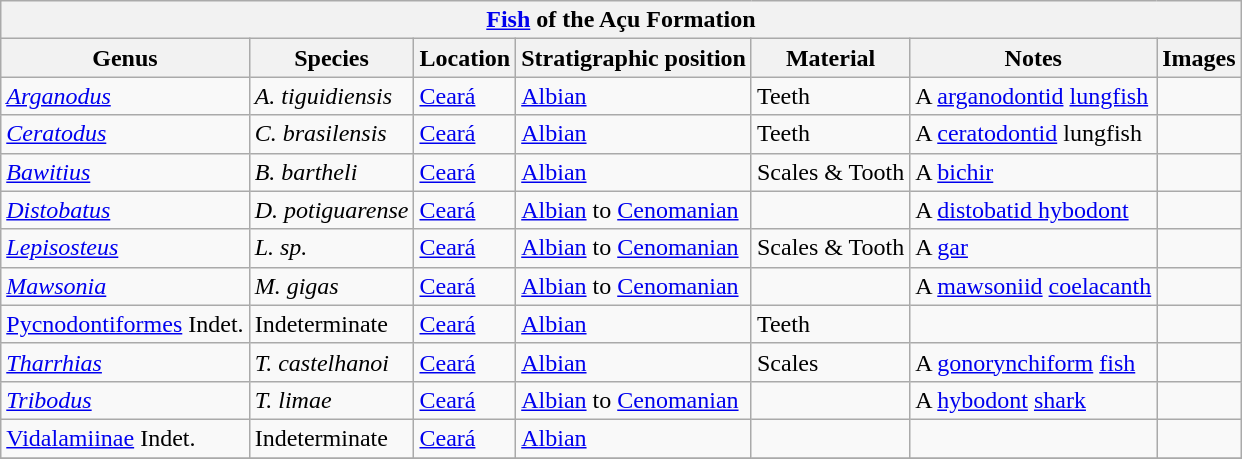<table class="wikitable" align="center">
<tr>
<th colspan="7" align="center"><a href='#'>Fish</a> of the Açu Formation</th>
</tr>
<tr>
<th>Genus</th>
<th>Species</th>
<th>Location</th>
<th>Stratigraphic position</th>
<th>Material</th>
<th>Notes</th>
<th>Images</th>
</tr>
<tr>
<td><em><a href='#'>Arganodus</a></em></td>
<td><em>A. tiguidiensis</em></td>
<td><a href='#'>Ceará</a></td>
<td><a href='#'>Albian</a></td>
<td>Teeth</td>
<td>A <a href='#'>arganodontid</a> <a href='#'>lungfish</a></td>
<td></td>
</tr>
<tr>
<td><em><a href='#'>Ceratodus</a></em></td>
<td><em>C. brasilensis</em></td>
<td><a href='#'>Ceará</a></td>
<td><a href='#'>Albian</a></td>
<td>Teeth</td>
<td>A <a href='#'>ceratodontid</a> lungfish</td>
<td></td>
</tr>
<tr>
<td><em><a href='#'>Bawitius</a></em></td>
<td><em>B. bartheli</em></td>
<td><a href='#'>Ceará</a></td>
<td><a href='#'>Albian</a></td>
<td>Scales & Tooth</td>
<td>A <a href='#'>bichir</a></td>
<td></td>
</tr>
<tr>
<td><em><a href='#'>Distobatus</a></em></td>
<td><em>D. potiguarense</em></td>
<td><a href='#'>Ceará</a></td>
<td><a href='#'>Albian</a> to <a href='#'>Cenomanian</a></td>
<td></td>
<td>A <a href='#'>distobatid hybodont</a></td>
<td></td>
</tr>
<tr>
<td><em><a href='#'>Lepisosteus</a></em></td>
<td><em>L. sp.</em></td>
<td><a href='#'>Ceará</a></td>
<td><a href='#'>Albian</a> to <a href='#'>Cenomanian</a></td>
<td>Scales & Tooth</td>
<td>A <a href='#'>gar</a></td>
<td></td>
</tr>
<tr>
<td><em><a href='#'>Mawsonia</a></em></td>
<td><em>M. gigas</em></td>
<td><a href='#'>Ceará</a></td>
<td><a href='#'>Albian</a> to <a href='#'>Cenomanian</a></td>
<td></td>
<td>A <a href='#'>mawsoniid</a> <a href='#'>coelacanth</a></td>
<td></td>
</tr>
<tr>
<td><a href='#'>Pycnodontiformes</a> Indet.</td>
<td>Indeterminate</td>
<td><a href='#'>Ceará</a></td>
<td><a href='#'>Albian</a></td>
<td>Teeth</td>
<td></td>
<td></td>
</tr>
<tr>
<td><em><a href='#'>Tharrhias</a></em></td>
<td><em>T. castelhanoi</em></td>
<td><a href='#'>Ceará</a></td>
<td><a href='#'>Albian</a></td>
<td>Scales</td>
<td>A <a href='#'>gonorynchiform</a> <a href='#'>fish</a></td>
<td></td>
</tr>
<tr>
<td><em><a href='#'>Tribodus</a></em></td>
<td><em>T. limae</em></td>
<td><a href='#'>Ceará</a></td>
<td><a href='#'>Albian</a> to <a href='#'>Cenomanian</a></td>
<td></td>
<td>A <a href='#'>hybodont</a> <a href='#'>shark</a></td>
<td></td>
</tr>
<tr>
<td><a href='#'>Vidalamiinae</a> Indet.</td>
<td>Indeterminate</td>
<td><a href='#'>Ceará</a></td>
<td><a href='#'>Albian</a></td>
<td></td>
<td></td>
<td></td>
</tr>
<tr>
</tr>
</table>
